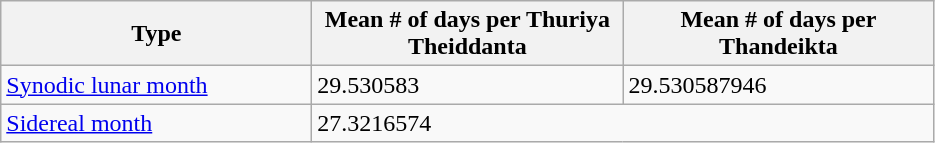<table class="wikitable">
<tr>
<th width="200">Type</th>
<th width="200">Mean # of days per Thuriya Theiddanta</th>
<th width="200">Mean # of days per Thandeikta</th>
</tr>
<tr>
<td><a href='#'>Synodic lunar month</a> <br> </td>
<td>29.530583</td>
<td>29.530587946</td>
</tr>
<tr>
<td><a href='#'>Sidereal month</a> <br> </td>
<td colspan=2>27.3216574</td>
</tr>
</table>
